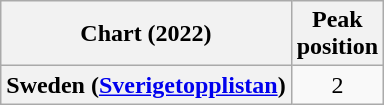<table class="wikitable plainrowheaders" style="text-align:center">
<tr>
<th scope="col">Chart (2022)</th>
<th scope="col">Peak<br>position</th>
</tr>
<tr>
<th scope="row">Sweden (<a href='#'>Sverigetopplistan</a>)</th>
<td>2</td>
</tr>
</table>
